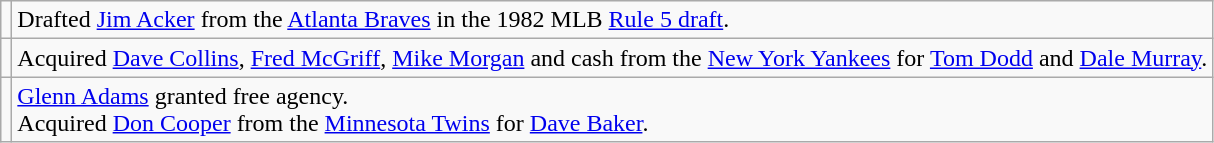<table class="wikitable">
<tr>
<td></td>
<td>Drafted <a href='#'>Jim Acker</a> from the <a href='#'>Atlanta Braves</a> in the 1982 MLB <a href='#'>Rule 5 draft</a>.</td>
</tr>
<tr>
<td></td>
<td>Acquired <a href='#'>Dave Collins</a>, <a href='#'>Fred McGriff</a>, <a href='#'>Mike Morgan</a> and cash from the <a href='#'>New York Yankees</a> for <a href='#'>Tom Dodd</a> and <a href='#'>Dale Murray</a>.</td>
</tr>
<tr>
<td></td>
<td><a href='#'>Glenn Adams</a> granted free agency. <br>Acquired <a href='#'>Don Cooper</a> from the <a href='#'>Minnesota Twins</a> for <a href='#'>Dave Baker</a>.</td>
</tr>
</table>
